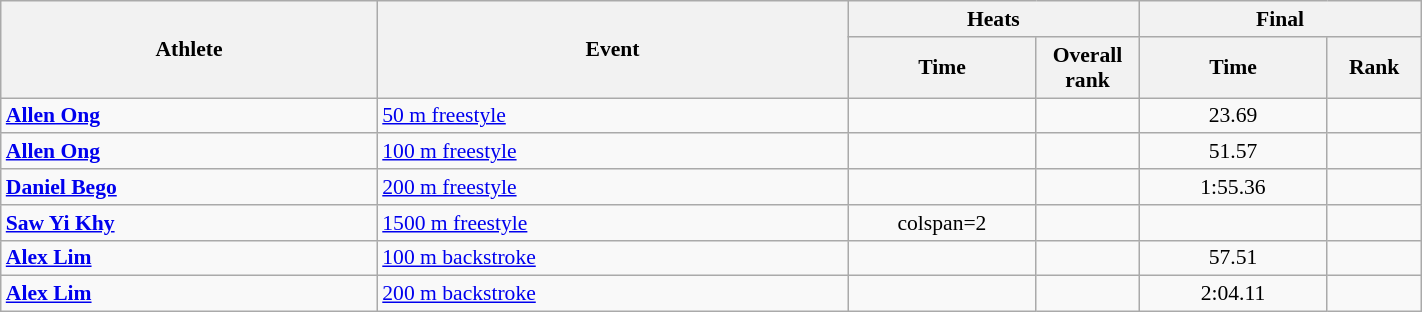<table class="wikitable" width="75%" style="text-align:center; font-size:90%">
<tr>
<th rowspan="2" width="20%">Athlete</th>
<th rowspan="2" width="25%">Event</th>
<th colspan="2" width="15%">Heats</th>
<th colspan="2" width="15%">Final</th>
</tr>
<tr>
<th width="10%">Time</th>
<th>Overall rank</th>
<th width="10%">Time</th>
<th>Rank</th>
</tr>
<tr>
<td align=left><strong><a href='#'>Allen Ong</a></strong></td>
<td align=left><a href='#'>50 m freestyle</a></td>
<td></td>
<td></td>
<td>23.69</td>
<td></td>
</tr>
<tr>
<td align=left><strong><a href='#'>Allen Ong</a></strong></td>
<td align=left><a href='#'>100 m freestyle</a></td>
<td></td>
<td></td>
<td>51.57</td>
<td></td>
</tr>
<tr>
<td align=left><strong><a href='#'>Daniel Bego</a></strong></td>
<td align=left><a href='#'>200 m freestyle</a></td>
<td></td>
<td></td>
<td>1:55.36</td>
<td></td>
</tr>
<tr>
<td align=left><strong><a href='#'>Saw Yi Khy</a></strong></td>
<td align=left><a href='#'>1500 m freestyle</a></td>
<td>colspan=2 </td>
<td></td>
<td></td>
</tr>
<tr>
<td align=left><strong><a href='#'>Alex Lim</a></strong></td>
<td align=left><a href='#'>100 m backstroke</a></td>
<td></td>
<td></td>
<td>57.51</td>
<td></td>
</tr>
<tr>
<td align=left><strong><a href='#'>Alex Lim</a></strong></td>
<td align=left><a href='#'>200 m backstroke</a></td>
<td></td>
<td></td>
<td>2:04.11</td>
<td></td>
</tr>
</table>
